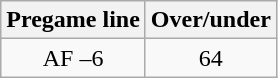<table class="wikitable">
<tr align="center">
<th style=>Pregame line</th>
<th style=>Over/under</th>
</tr>
<tr align="center">
<td>AF –6</td>
<td>64</td>
</tr>
</table>
